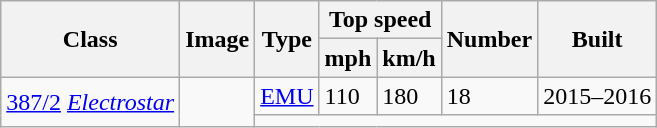<table class="wikitable">
<tr style="background:#f9f9f9;">
<th rowspan="2">Class</th>
<th rowspan="2">Image</th>
<th rowspan="2">Type</th>
<th colspan="2">Top speed</th>
<th rowspan="2">Number</th>
<th rowspan="2">Built</th>
</tr>
<tr style="background:#f9f9f9;">
<th>mph</th>
<th>km/h</th>
</tr>
<tr>
<td rowspan="2"><a href='#'>387/2</a> <em><a href='#'>Electrostar</a></em></td>
<td rowspan="2"></td>
<td><a href='#'>EMU</a></td>
<td>110</td>
<td>180</td>
<td>18</td>
<td>2015–2016</td>
</tr>
<tr>
<td colspan="5"></td>
</tr>
</table>
